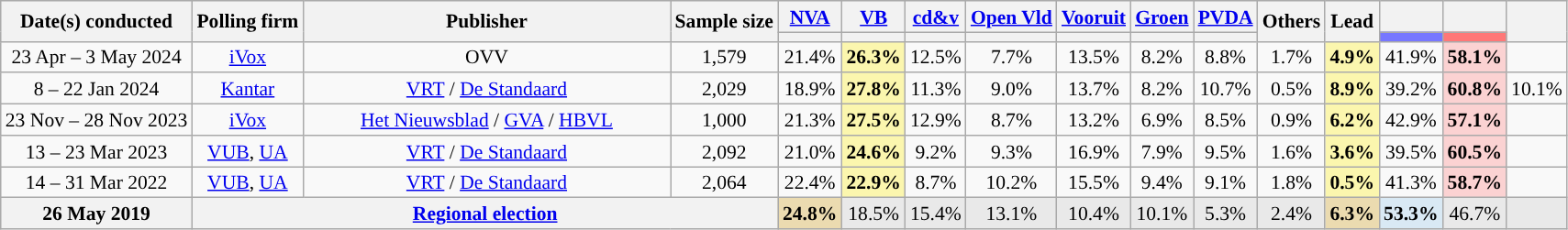<table class="wikitable" style="text-align:center; font-size:90%; line-height:16px;">
<tr style="background-color:#E9E9E9">
<th style="min-width: 66px" rowspan="2">Date(s) conducted</th>
<th rowspan="2">Polling firm</th>
<th style="min-width: 95px" width="260" rowspan="2">Publisher</th>
<th rowspan="2">Sample size</th>
<th><a href='#'><span>NVA</span></a></th>
<th><a href='#'><span>VB</span></a></th>
<th><a href='#'><span>cd&v</span></a></th>
<th><a href='#'><span>Open Vld</span></a></th>
<th><a href='#'><span>Vooruit</span></a></th>
<th><a href='#'><span>Groen</span></a></th>
<th><a href='#'><span>PVDA</span></a></th>
<th rowspan="2">Others</th>
<th rowspan="2">Lead</th>
<th></th>
<th></th>
<th rowspan="2"></th>
</tr>
<tr>
<th class="unsortable" style="color:inherit;background:"></th>
<th class="unsortable" style="color:inherit;background:"></th>
<th class="unsortable" style="color:inherit;background:"></th>
<th class="unsortable" style="color:inherit;background:"></th>
<th class="unsortable" style="color:inherit;background:"></th>
<th class="unsortable" style="color:inherit;background:"></th>
<th class="unsortable" style="color:inherit;background:"></th>
<th class="unsortable" style="color:inherit;background:#7777FF"></th>
<th class="unsortable" style="color:inherit;background:#FF7777"></th>
</tr>
<tr>
<td>23 Apr – 3 May 2024</td>
<td><a href='#'>iVox</a></td>
<td>OVV</td>
<td>1,579                                                </td>
<td>21.4%     </td>
<td style="background-color:#fff0004d"><strong>26.3%</strong>  </td>
<td>12.5%     </td>
<td>7.7%     </td>
<td>13.5%     </td>
<td>8.2%     </td>
<td>8.8%     </td>
<td>1.7%     </td>
<td style="background-color:#fff0004d"><strong>4.9%</strong>  </td>
<td>41.9%     </td>
<td style="background-color:#ff77774d"><strong>58.1%</strong>  </td>
<td></td>
</tr>
<tr>
<td>8 – 22 Jan 2024</td>
<td><a href='#'>Kantar</a></td>
<td><a href='#'>VRT</a> / <a href='#'>De Standaard</a></td>
<td>2,029                                                </td>
<td>18.9%     </td>
<td style="background-color:#fff0004d"><strong>27.8%</strong>  </td>
<td>11.3%     </td>
<td>9.0%     </td>
<td>13.7%     </td>
<td>8.2%     </td>
<td>10.7%     </td>
<td>0.5%     </td>
<td style="background-color:#fff0004d"><strong>8.9%</strong>  </td>
<td>39.2%     </td>
<td style="background-color:#ff77774d"><strong>60.8%</strong>  </td>
<td>10.1%     </td>
</tr>
<tr>
<td>23 Nov – 28 Nov 2023</td>
<td><a href='#'>iVox</a></td>
<td><a href='#'>Het Nieuwsblad</a> / <a href='#'>GVA</a> / <a href='#'>HBVL</a></td>
<td>1,000                                                 </td>
<td>21.3%     </td>
<td style="background-color:#fff0004d"><strong>27.5%</strong>  </td>
<td>12.9%     </td>
<td>8.7%     </td>
<td>13.2%     </td>
<td>6.9%     </td>
<td>8.5%     </td>
<td>0.9%     </td>
<td style="background-color:#fff0004d"><strong>6.2%</strong>  </td>
<td>42.9%     </td>
<td style="background-color:#ff77774d"><strong>57.1%</strong>  </td>
<td></td>
</tr>
<tr>
<td>13 – 23 Mar 2023</td>
<td><a href='#'>VUB</a>, <a href='#'>UA</a></td>
<td><a href='#'>VRT</a> / <a href='#'>De Standaard</a></td>
<td>2,092                                                </td>
<td>21.0%     </td>
<td style="background-color:#fff0004d"><strong>24.6%</strong>  </td>
<td>9.2%     </td>
<td>9.3%     </td>
<td>16.9%     </td>
<td>7.9%     </td>
<td>9.5%     </td>
<td>1.6%     </td>
<td style="background-color:#fff0004d"><strong>3.6%</strong>  </td>
<td>39.5%     </td>
<td style="background-color:#ff77774d"><strong>60.5%</strong>  </td>
<td></td>
</tr>
<tr>
<td>14 – 31 Mar 2022</td>
<td><a href='#'>VUB</a>, <a href='#'>UA</a></td>
<td><a href='#'>VRT</a> / <a href='#'>De Standaard</a></td>
<td>2,064                                                 </td>
<td>22.4%     </td>
<td style="background-color:#fff0004d"><strong>22.9%</strong>  </td>
<td>8.7%     </td>
<td>10.2%     </td>
<td>15.5%     </td>
<td>9.4%     </td>
<td>9.1%     </td>
<td>1.8%     </td>
<td style="background-color:#fff0004d"><strong>0.5%</strong>  </td>
<td>41.3%     </td>
<td style="background-color:#ff77774d"><strong>58.7%</strong>  </td>
<td></td>
</tr>
<tr style="background-color:#E9E9E9">
<th>26 May 2019</th>
<th colspan="3"><a href='#'>Regional election</a></th>
<td style="background-color:#f2bd2e4d"><strong>24.8%</strong>  </td>
<td>18.5%     </td>
<td>15.4%     </td>
<td>13.1%     </td>
<td>10.4%     </td>
<td>10.1%     </td>
<td>5.3%     </td>
<td>2.4%     </td>
<td style="background-color:#f2bd2e4d"><strong>6.3%</strong>  </td>
<td style="background:#D9E9F4"><strong>53.3%</strong>  </td>
<td>46.7%     </td>
<td></td>
</tr>
</table>
